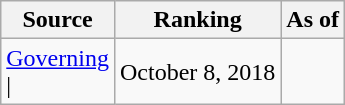<table class="wikitable" style="text-align:center">
<tr>
<th>Source</th>
<th>Ranking</th>
<th>As of</th>
</tr>
<tr>
<td align=left><a href='#'>Governing</a><br>| </td>
<td>October 8, 2018</td>
</tr>
</table>
